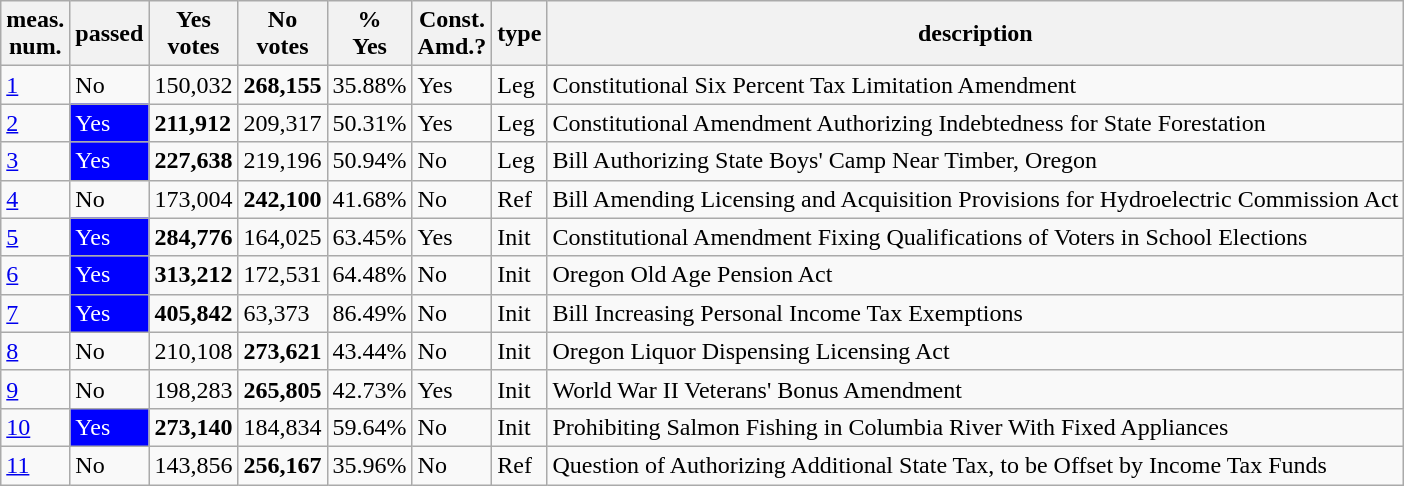<table class="wikitable sortable">
<tr>
<th>meas.<br>num.</th>
<th>passed</th>
<th>Yes<br>votes</th>
<th>No<br>votes</th>
<th>%<br>Yes</th>
<th>Const.<br>Amd.?</th>
<th>type</th>
<th>description</th>
</tr>
<tr>
<td><a href='#'>1</a></td>
<td>No</td>
<td>150,032</td>
<td><strong>268,155</strong></td>
<td>35.88%</td>
<td>Yes</td>
<td>Leg</td>
<td>Constitutional Six Percent Tax Limitation Amendment</td>
</tr>
<tr>
<td><a href='#'>2</a></td>
<td style="background:blue;color:white">Yes</td>
<td><strong>211,912</strong></td>
<td>209,317</td>
<td>50.31%</td>
<td>Yes</td>
<td>Leg</td>
<td>Constitutional Amendment Authorizing Indebtedness for State Forestation</td>
</tr>
<tr>
<td><a href='#'>3</a></td>
<td style="background:blue;color:white">Yes</td>
<td><strong>227,638</strong></td>
<td>219,196</td>
<td>50.94%</td>
<td>No</td>
<td>Leg</td>
<td>Bill Authorizing State Boys' Camp Near Timber, Oregon</td>
</tr>
<tr>
<td><a href='#'>4</a></td>
<td>No</td>
<td>173,004</td>
<td><strong>242,100</strong></td>
<td>41.68%</td>
<td>No</td>
<td>Ref</td>
<td>Bill Amending Licensing and Acquisition Provisions for Hydroelectric Commission Act</td>
</tr>
<tr>
<td><a href='#'>5</a></td>
<td style="background:blue;color:white">Yes</td>
<td><strong>284,776</strong></td>
<td>164,025</td>
<td>63.45%</td>
<td>Yes</td>
<td>Init</td>
<td>Constitutional Amendment Fixing Qualifications of Voters in School Elections</td>
</tr>
<tr>
<td><a href='#'>6</a></td>
<td style="background:blue;color:white">Yes</td>
<td><strong>313,212</strong></td>
<td>172,531</td>
<td>64.48%</td>
<td>No</td>
<td>Init</td>
<td>Oregon Old Age Pension Act</td>
</tr>
<tr>
<td><a href='#'>7</a></td>
<td style="background:blue;color:white">Yes</td>
<td><strong>405,842</strong></td>
<td>63,373</td>
<td>86.49%</td>
<td>No</td>
<td>Init</td>
<td>Bill Increasing Personal Income Tax Exemptions</td>
</tr>
<tr>
<td><a href='#'>8</a></td>
<td>No</td>
<td>210,108</td>
<td><strong>273,621</strong></td>
<td>43.44%</td>
<td>No</td>
<td>Init</td>
<td>Oregon Liquor Dispensing Licensing Act</td>
</tr>
<tr>
<td><a href='#'>9</a></td>
<td>No</td>
<td>198,283</td>
<td><strong>265,805</strong></td>
<td>42.73%</td>
<td>Yes</td>
<td>Init</td>
<td>World War II Veterans' Bonus Amendment</td>
</tr>
<tr>
<td><a href='#'>10</a></td>
<td style="background:blue;color:white">Yes</td>
<td><strong>273,140</strong></td>
<td>184,834</td>
<td>59.64%</td>
<td>No</td>
<td>Init</td>
<td>Prohibiting Salmon Fishing in Columbia River With Fixed Appliances</td>
</tr>
<tr>
<td><a href='#'>11</a></td>
<td>No</td>
<td>143,856</td>
<td><strong>256,167</strong></td>
<td>35.96%</td>
<td>No</td>
<td>Ref</td>
<td>Question of Authorizing Additional State Tax, to be Offset by Income Tax Funds</td>
</tr>
</table>
